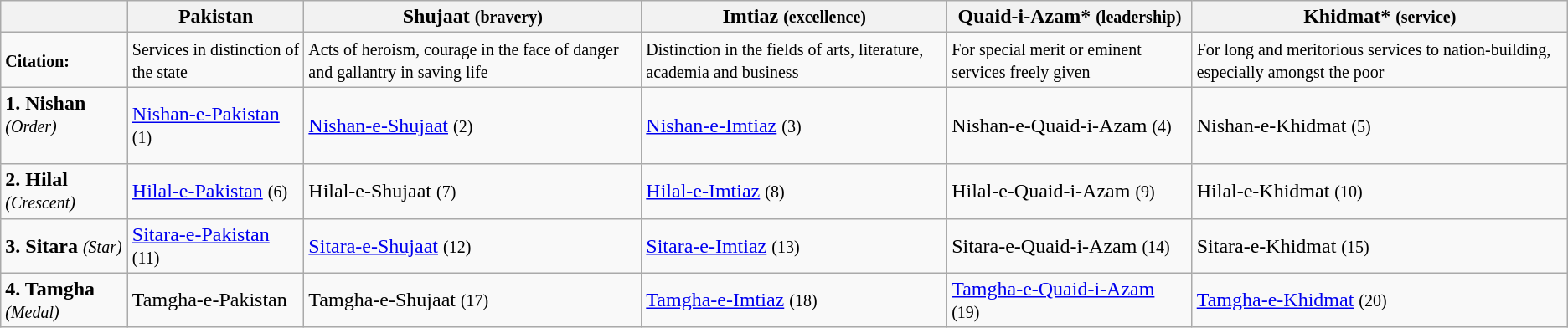<table class="wikitable">
<tr>
<th></th>
<th>Pakistan</th>
<th>Shujaat <small>(bravery)</small></th>
<th><strong>Imtiaz</strong> <small>(excellence)</small></th>
<th><strong>Quaid-i-Azam</strong>* <small>(leadership)</small></th>
<th><strong>Khidmat</strong>* <small>(service)</small></th>
</tr>
<tr>
<td><small><strong>Citation:</strong></small></td>
<td><small>Services in distinction of the state</small></td>
<td><small>Acts of heroism, courage in the face of danger and gallantry in saving life</small></td>
<td><small>Distinction in the fields of arts, literature, academia and business</small></td>
<td><small>For special merit or eminent services freely given</small></td>
<td><small>For long and meritorious services to nation-building, especially amongst the poor</small></td>
</tr>
<tr>
<td><strong>1. Nishan</strong> <small><em>(Order)</em></small><br><br></td>
<td><a href='#'>Nishan-e-Pakistan</a> <small>(1)</small></td>
<td><a href='#'>Nishan-e-Shujaat</a> <small>(2)</small></td>
<td><a href='#'>Nishan-e-Imtiaz</a> <small>(3)</small></td>
<td>Nishan-e-Quaid-i-Azam <small>(4)</small></td>
<td>Nishan-e-Khidmat <small>(5)</small></td>
</tr>
<tr>
<td><strong>2. Hilal</strong> <small><em>(Crescent)</em></small> <br> </td>
<td><a href='#'>Hilal-e-Pakistan</a> <small>(6)</small></td>
<td>Hilal-e-Shujaat <small>(7)</small></td>
<td><a href='#'>Hilal-e-Imtiaz</a> <small>(8)</small></td>
<td>Hilal-e-Quaid-i-Azam <small>(9)</small></td>
<td>Hilal-e-Khidmat <small>(10)</small></td>
</tr>
<tr>
<td><strong>3. Sitara</strong> <small><em>(Star)</em></small><br></td>
<td><a href='#'>Sitara-e-Pakistan</a> <small>(11)</small></td>
<td><a href='#'>Sitara-e-Shujaat</a> <small>(12)</small></td>
<td><a href='#'>Sitara-e-Imtiaz</a> <small>(13)</small></td>
<td>Sitara-e-Quaid-i-Azam <small>(14)</small></td>
<td>Sitara-e-Khidmat <small>(15)</small></td>
</tr>
<tr>
<td><strong>4. Tamgha</strong> <small><em>(Medal)</em></small> <br></td>
<td>Tamgha-e-Pakistan</td>
<td>Tamgha-e-Shujaat <small>(17)</small></td>
<td><a href='#'>Tamgha-e-Imtiaz</a> <small>(18)</small></td>
<td><a href='#'>Tamgha-e-Quaid-i-Azam</a> <small>(19)</small></td>
<td><a href='#'>Tamgha-e-Khidmat</a> <small>(20)</small></td>
</tr>
</table>
